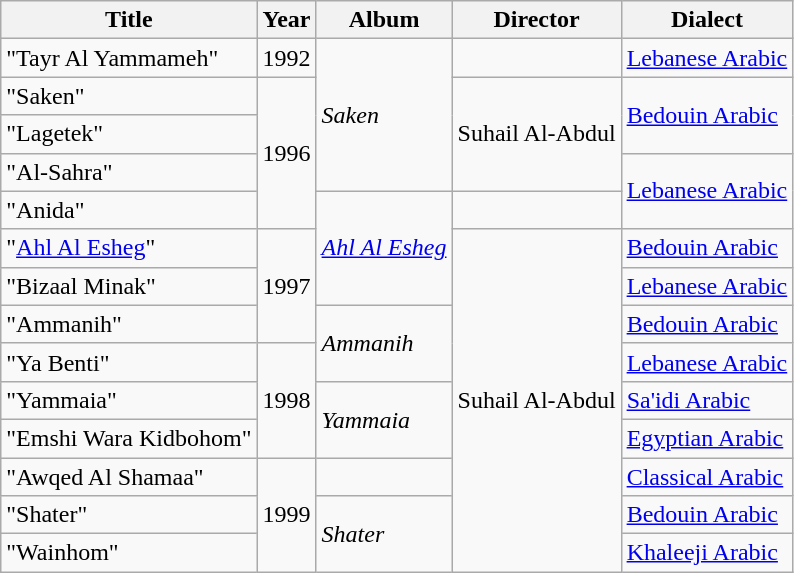<table class="wikitable plainrowheaders">
<tr>
<th scope="col">Title</th>
<th scope="col">Year</th>
<th scope="col">Album</th>
<th scope="col">Director</th>
<th scope="col">Dialect</th>
</tr>
<tr>
<td>"Tayr Al Yammameh"</td>
<td>1992</td>
<td rowspan="4"><em>Saken</em></td>
<td></td>
<td><a href='#'>Lebanese Arabic</a></td>
</tr>
<tr>
<td>"Saken"</td>
<td rowspan="4">1996</td>
<td rowspan="3">Suhail Al-Abdul</td>
<td rowspan="2"><a href='#'>Bedouin Arabic</a></td>
</tr>
<tr>
<td>"Lagetek"</td>
</tr>
<tr>
<td>"Al-Sahra"</td>
<td rowspan="2"><a href='#'>Lebanese Arabic</a></td>
</tr>
<tr>
<td>"Anida"</td>
<td rowspan="3"><em><a href='#'>Ahl Al Esheg</a></em></td>
<td></td>
</tr>
<tr>
<td>"<a href='#'>Ahl Al Esheg</a>"</td>
<td rowspan="3">1997</td>
<td rowspan="9">Suhail Al-Abdul</td>
<td><a href='#'>Bedouin Arabic</a></td>
</tr>
<tr>
<td>"Bizaal Minak"</td>
<td><a href='#'>Lebanese Arabic</a></td>
</tr>
<tr>
<td>"Ammanih"</td>
<td rowspan="2"><em>Ammanih</em></td>
<td><a href='#'>Bedouin Arabic</a></td>
</tr>
<tr>
<td>"Ya Benti"</td>
<td rowspan="3">1998</td>
<td><a href='#'>Lebanese Arabic</a></td>
</tr>
<tr>
<td>"Yammaia"</td>
<td rowspan="2"><em>Yammaia</em></td>
<td><a href='#'>Sa'idi Arabic</a></td>
</tr>
<tr>
<td>"Emshi Wara Kidbohom"</td>
<td><a href='#'>Egyptian Arabic</a></td>
</tr>
<tr>
<td>"Awqed Al Shamaa"</td>
<td rowspan="3">1999</td>
<td></td>
<td><a href='#'>Classical Arabic</a></td>
</tr>
<tr>
<td>"Shater"</td>
<td rowspan="2"><em>Shater</em></td>
<td><a href='#'>Bedouin Arabic</a></td>
</tr>
<tr>
<td>"Wainhom"</td>
<td><a href='#'>Khaleeji Arabic</a></td>
</tr>
</table>
